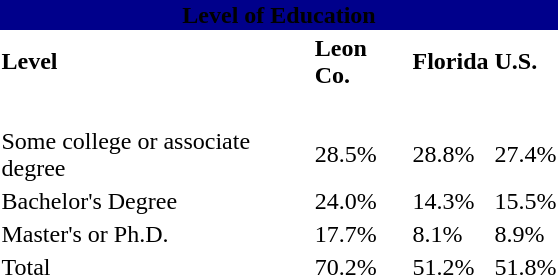<table class="toccolours"  style="fixed:right; margin-left:1em; width:380px;">
<tr>
<th colspan="4" style="text-align: center; background:darkblue"><span><strong>Level of Education</strong></span></th>
</tr>
<tr>
<td><strong>Level</strong></td>
<td><strong>Leon Co.</strong></td>
<td><strong>Florida</strong></td>
<td><strong>U.S.</strong></td>
</tr>
<tr>
<td colspan="4"><br></td>
</tr>
<tr>
<td>Some college or associate degree</td>
<td>28.5%</td>
<td>28.8%</td>
<td>27.4%</td>
</tr>
<tr>
<td>Bachelor's Degree</td>
<td>24.0%</td>
<td>14.3%</td>
<td>15.5%</td>
</tr>
<tr>
<td>Master's or Ph.D.</td>
<td>17.7%</td>
<td>8.1%</td>
<td>8.9%</td>
</tr>
<tr>
<td>Total</td>
<td>70.2%</td>
<td>51.2%</td>
<td>51.8%</td>
<td></td>
</tr>
</table>
